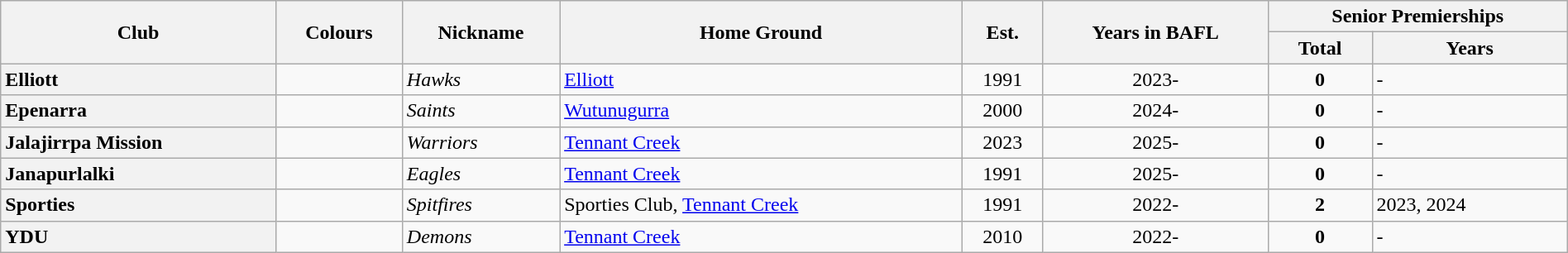<table class="wikitable sortable" style="text-align:center; width:100%">
<tr>
<th rowspan="2">Club</th>
<th rowspan="2">Colours</th>
<th rowspan="2">Nickname</th>
<th rowspan="2">Home Ground</th>
<th rowspan="2">Est.</th>
<th rowspan="2">Years in BAFL</th>
<th colspan="2">Senior Premierships</th>
</tr>
<tr>
<th>Total</th>
<th>Years</th>
</tr>
<tr>
<th style="text-align:left">Elliott</th>
<td></td>
<td align="left"><em>Hawks</em></td>
<td align="left"><a href='#'>Elliott</a></td>
<td>1991</td>
<td>2023-</td>
<td><strong>0</strong></td>
<td align="left">-</td>
</tr>
<tr>
<th style="text-align:left">Epenarra</th>
<td></td>
<td align="left"><em>Saints</em></td>
<td align="left"><a href='#'>Wutunugurra</a></td>
<td>2000</td>
<td>2024-</td>
<td><strong>0</strong></td>
<td align="left">-</td>
</tr>
<tr>
<th style="text-align:left">Jalajirrpa Mission</th>
<td></td>
<td align="left"><em>Warriors</em></td>
<td align="left"><a href='#'>Tennant Creek</a></td>
<td>2023</td>
<td>2025-</td>
<td><strong>0</strong></td>
<td align="left">-</td>
</tr>
<tr>
<th style="text-align:left">Janapurlalki</th>
<td></td>
<td align="left"><em>Eagles</em></td>
<td align="left"><a href='#'>Tennant Creek</a></td>
<td>1991</td>
<td>2025-</td>
<td><strong>0</strong></td>
<td align="left">-</td>
</tr>
<tr>
<th style="text-align:left">Sporties</th>
<td></td>
<td align="left"><em>Spitfires</em></td>
<td align="left">Sporties Club, <a href='#'>Tennant Creek</a></td>
<td>1991</td>
<td>2022-</td>
<td><strong>2</strong></td>
<td align="left">2023, 2024</td>
</tr>
<tr>
<th style="text-align:left">YDU</th>
<td></td>
<td align="left"><em>Demons</em></td>
<td align="left"><a href='#'>Tennant Creek</a></td>
<td>2010</td>
<td>2022-</td>
<td><strong>0</strong></td>
<td align="left">-</td>
</tr>
</table>
